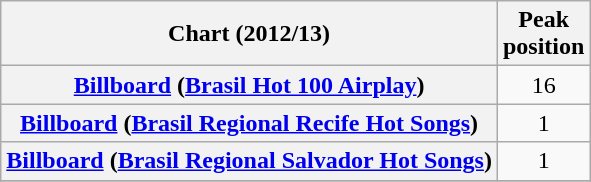<table class="wikitable sortable plainrowheaders" style="text-align:center">
<tr>
<th scope="col">Chart (2012/13)</th>
<th scope="col">Peak<br> position</th>
</tr>
<tr>
<th scope="row"><a href='#'>Billboard</a> (<a href='#'>Brasil Hot 100 Airplay</a>)</th>
<td>16</td>
</tr>
<tr>
<th scope="row"><a href='#'>Billboard</a> (<a href='#'>Brasil Regional Recife Hot Songs</a>)</th>
<td>1</td>
</tr>
<tr>
<th scope="row"><a href='#'>Billboard</a> (<a href='#'>Brasil Regional Salvador Hot Songs</a>)</th>
<td>1</td>
</tr>
<tr>
</tr>
</table>
